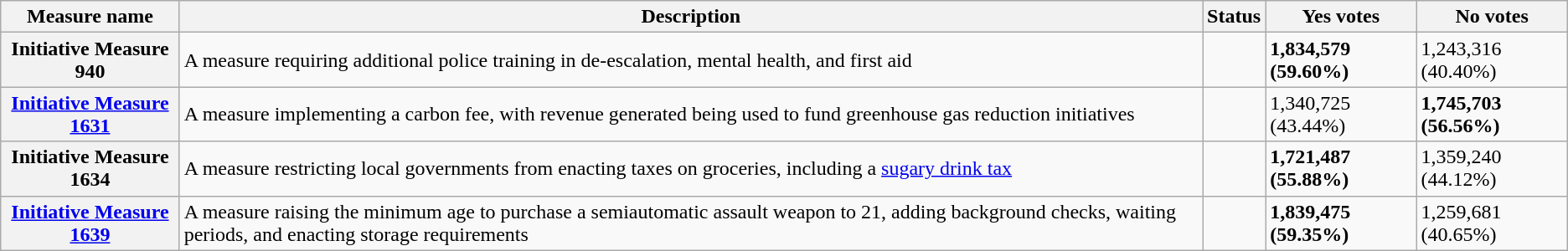<table class="wikitable sortable plainrowheaders">
<tr>
<th scope=col>Measure name</th>
<th scope=col class=unsortable>Description</th>
<th scope=col>Status</th>
<th scope=col>Yes votes</th>
<th scope=col>No votes</th>
</tr>
<tr>
<th scope=row>Initiative Measure 940</th>
<td>A measure requiring additional police training in de-escalation, mental health, and first aid</td>
<td></td>
<td><strong>1,834,579 (59.60%)</strong></td>
<td>1,243,316 (40.40%)</td>
</tr>
<tr>
<th scope=row><a href='#'>Initiative Measure 1631</a></th>
<td>A measure implementing a carbon fee, with revenue generated being used to fund greenhouse gas reduction initiatives</td>
<td></td>
<td>1,340,725 (43.44%)</td>
<td><strong>1,745,703 (56.56%)</strong></td>
</tr>
<tr>
<th scope=row>Initiative Measure 1634</th>
<td>A measure restricting local governments from enacting taxes on groceries, including a <a href='#'>sugary drink tax</a></td>
<td></td>
<td><strong>1,721,487 (55.88%)</strong></td>
<td>1,359,240 (44.12%)</td>
</tr>
<tr>
<th scope=row><a href='#'>Initiative Measure 1639</a></th>
<td>A measure raising the minimum age to purchase a semiautomatic assault weapon to 21, adding background checks, waiting periods, and enacting storage requirements</td>
<td></td>
<td><strong>1,839,475 (59.35%)</strong></td>
<td>1,259,681 (40.65%)</td>
</tr>
</table>
